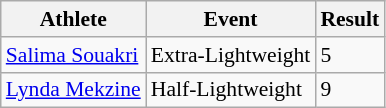<table class=wikitable style=font-size:90%>
<tr>
<th>Athlete</th>
<th>Event</th>
<th>Result</th>
</tr>
<tr>
<td><a href='#'>Salima Souakri</a></td>
<td>Extra-Lightweight</td>
<td>5</td>
</tr>
<tr>
<td><a href='#'>Lynda Mekzine</a></td>
<td>Half-Lightweight</td>
<td>9</td>
</tr>
</table>
